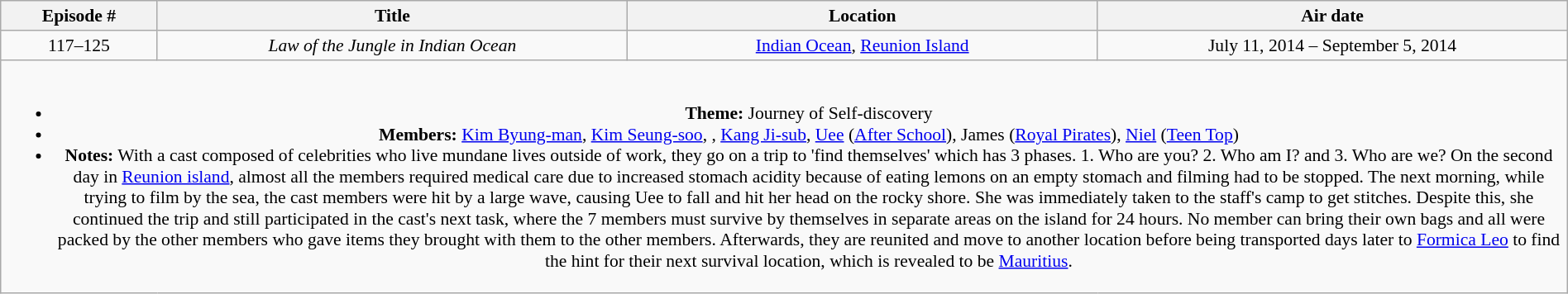<table class="wikitable" style="text-align:center; font-size:90%; width:100%;">
<tr>
<th width="10%">Episode #</th>
<th width="30%">Title</th>
<th width="30%">Location</th>
<th width="30%">Air date</th>
</tr>
<tr>
<td>117–125</td>
<td><em>Law of the Jungle in Indian Ocean</em></td>
<td><a href='#'>Indian Ocean</a>, <a href='#'>Reunion Island</a></td>
<td>July 11, 2014 – September 5, 2014</td>
</tr>
<tr>
<td colspan="4"><br><ul><li><strong>Theme:</strong> Journey of Self-discovery</li><li><strong>Members:</strong> <a href='#'>Kim Byung-man</a>, <a href='#'>Kim Seung-soo</a>, , <a href='#'>Kang Ji-sub</a>, <a href='#'>Uee</a> (<a href='#'>After School</a>), James (<a href='#'>Royal Pirates</a>), <a href='#'>Niel</a> (<a href='#'>Teen Top</a>)</li><li><strong>Notes:</strong> With a cast composed of celebrities who live mundane lives outside of work, they go on a trip to 'find themselves' which has 3 phases. 1. Who are you? 2. Who am I? and 3. Who are we? On the second day in <a href='#'>Reunion island</a>, almost all the members required medical care due to increased stomach acidity because of eating lemons on an empty stomach and filming had to be stopped. The next morning, while trying to film by the sea, the cast members were hit by a large wave, causing Uee to fall and hit her head on the rocky shore. She was immediately taken to the staff's camp to get stitches. Despite this, she continued the trip and still participated in the cast's next task, where the 7 members must survive by themselves in separate areas on the island for 24 hours. No member can bring their own bags and all were packed by the other members who gave items they brought with them to the other members. Afterwards, they are reunited and move to another location before being transported days later to <a href='#'>Formica Leo</a> to find the hint for their next survival location, which is revealed to be <a href='#'>Mauritius</a>.</li></ul></td>
</tr>
</table>
